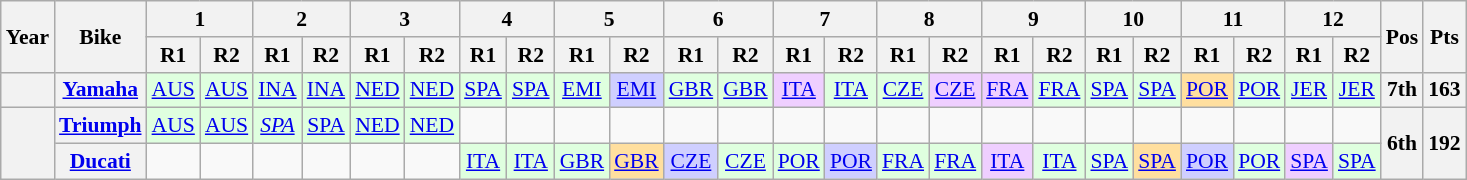<table class="wikitable" style="text-align:center; font-size:90%;">
<tr>
<th rowspan="2">Year</th>
<th rowspan="2">Bike</th>
<th colspan="2">1</th>
<th colspan="2">2</th>
<th colspan="2">3</th>
<th colspan="2">4</th>
<th colspan="2">5</th>
<th colspan="2">6</th>
<th colspan="2">7</th>
<th colspan="2">8</th>
<th colspan="2">9</th>
<th colspan="2">10</th>
<th colspan="2">11</th>
<th colspan="2">12</th>
<th rowspan="2">Pos</th>
<th rowspan="2">Pts</th>
</tr>
<tr>
<th>R1</th>
<th>R2</th>
<th>R1</th>
<th>R2</th>
<th>R1</th>
<th>R2</th>
<th>R1</th>
<th>R2</th>
<th>R1</th>
<th>R2</th>
<th>R1</th>
<th>R2</th>
<th>R1</th>
<th>R2</th>
<th>R1</th>
<th>R2</th>
<th>R1</th>
<th>R2</th>
<th>R1</th>
<th>R2</th>
<th>R1</th>
<th>R2</th>
<th>R1</th>
<th>R2</th>
</tr>
<tr>
<th></th>
<th><a href='#'>Yamaha</a></th>
<td style="background:#dfffdf;"><a href='#'>AUS</a><br></td>
<td style="background:#dfffdf;"><a href='#'>AUS</a><br></td>
<td style="background:#dfffdf;"><a href='#'>INA</a><br></td>
<td style="background:#dfffdf;"><a href='#'>INA</a><br></td>
<td style="background:#dfffdf;"><a href='#'>NED</a><br></td>
<td style="background:#dfffdf;"><a href='#'>NED</a><br></td>
<td style="background:#dfffdf;"><a href='#'>SPA</a><br></td>
<td style="background:#dfffdf;"><a href='#'>SPA</a><br></td>
<td style="background:#dfffdf;"><a href='#'>EMI</a><br></td>
<td style="background:#cfcfff;"><a href='#'>EMI</a><br></td>
<td style="background:#dfffdf;"><a href='#'>GBR</a><br></td>
<td style="background:#dfffdf;"><a href='#'>GBR</a><br></td>
<td style="background:#efcfff;"><a href='#'>ITA</a><br></td>
<td style="background:#dfffdf;"><a href='#'>ITA</a><br></td>
<td style="background:#dfffdf;"><a href='#'>CZE</a><br></td>
<td style="background:#efcfff;"><a href='#'>CZE</a><br></td>
<td style="background:#efcfff;"><a href='#'>FRA</a><br></td>
<td style="background:#dfffdf;"><a href='#'>FRA</a><br></td>
<td style="background:#dfffdf;"><a href='#'>SPA</a><br></td>
<td style="background:#dfffdf;"><a href='#'>SPA</a><br></td>
<td style="background:#ffdf9f;"><a href='#'>POR</a><br></td>
<td style="background:#dfffdf;"><a href='#'>POR</a><br></td>
<td style="background:#dfffdf;"><a href='#'>JER</a><br></td>
<td style="background:#dfffdf;"><a href='#'>JER</a><br></td>
<th>7th</th>
<th>163</th>
</tr>
<tr>
<th rowspan="2"></th>
<th><a href='#'>Triumph</a></th>
<td style="background:#DFFFDF;"><a href='#'>AUS</a><br></td>
<td style="background:#DFFFDF;"><a href='#'>AUS</a><br></td>
<td style="background:#DFFFDF;"><em><a href='#'>SPA</a></em><br></td>
<td style="background:#DFFFDF;"><a href='#'>SPA</a><br></td>
<td style="background:#DFFFDF;"><a href='#'>NED</a><br></td>
<td style="background:#DFFFDF;"><a href='#'>NED</a><br></td>
<td></td>
<td></td>
<td></td>
<td></td>
<td></td>
<td></td>
<td></td>
<td></td>
<td></td>
<td></td>
<td></td>
<td></td>
<td></td>
<td></td>
<td></td>
<td></td>
<td></td>
<td></td>
<th rowspan="2">6th</th>
<th rowspan="2">192</th>
</tr>
<tr>
<th><a href='#'>Ducati</a></th>
<td></td>
<td></td>
<td></td>
<td></td>
<td></td>
<td></td>
<td style="background:#DFFFDF;"><a href='#'>ITA</a><br></td>
<td style="background:#DFFFDF;"><a href='#'>ITA</a><br></td>
<td style="background:#DFFFDF;"><a href='#'>GBR</a><br></td>
<td style="background:#FFDF9F;"><a href='#'>GBR</a><br></td>
<td style="background:#CFCFFF;"><a href='#'>CZE</a><br></td>
<td style="background:#DFFFDF;"><a href='#'>CZE</a><br></td>
<td style="background:#DFFFDF;"><a href='#'>POR</a><br></td>
<td style="background:#CFCFFF;"><a href='#'>POR</a><br></td>
<td style="background:#DFFFDF;"><a href='#'>FRA</a><br></td>
<td style="background:#DFFFDF;"><a href='#'>FRA</a><br></td>
<td style="background:#EFCFFF;"><a href='#'>ITA</a><br></td>
<td style="background:#DFFFDF;"><a href='#'>ITA</a><br></td>
<td style="background:#DFFFDF;"><a href='#'>SPA</a><br></td>
<td style="background:#FFDF9F;"><a href='#'>SPA</a><br></td>
<td style="background:#CFCFFF;"><a href='#'>POR</a><br></td>
<td style="background:#DFFFDF;"><a href='#'>POR</a><br></td>
<td style="background:#EFCFFF;"><a href='#'>SPA</a><br></td>
<td style="background:#DFFFDF;"><a href='#'>SPA</a><br></td>
</tr>
</table>
